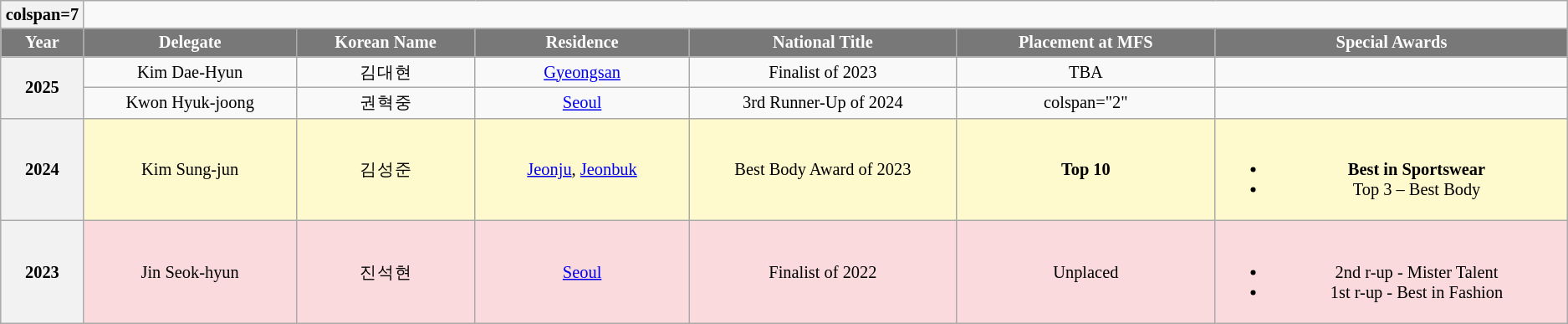<table class="wikitable sortable" style="font-size: 85%; text-align:center">
<tr>
<th>colspan=7 </th>
</tr>
<tr>
<th width="60" style="background-color:#787878;color:#FFFFFF;">Year</th>
<th width="180" style="background-color:#787878;color:#FFFFFF;">Delegate</th>
<th width="150" style="background-color:#787878;color:#FFFFFF;">Korean Name</th>
<th width="180" style="background-color:#787878;color:#FFFFFF;">Residence</th>
<th width="230" style="background-color:#787878;color:#FFFFFF;">National Title</th>
<th width="220" style="background-color:#787878;color:#FFFFFF;">Placement at MFS</th>
<th width="300" style="background-color:#787878;color:#FFFFFF;">Special Awards</th>
</tr>
<tr>
<th rowspan="2">2025</th>
<td>Kim Dae-Hyun</td>
<td>김대현</td>
<td><a href='#'>Gyeongsan</a></td>
<td>Finalist of 2023</td>
<td>TBA</td>
<td></td>
</tr>
<tr>
<td>Kwon Hyuk-joong</td>
<td>권혁중</td>
<td><a href='#'>Seoul</a></td>
<td>3rd Runner-Up of 2024</td>
<td>colspan="2" </td>
</tr>
<tr style="background-color:#FFFACD;">
<th>2024</th>
<td>Kim Sung-jun</td>
<td>김성준</td>
<td><a href='#'>Jeonju</a>, <a href='#'>Jeonbuk</a></td>
<td>Best Body Award of 2023</td>
<td><strong>Top 10</strong></td>
<td><br><ul><li><strong>Best in Sportswear</strong></li><li>Top 3 – Best Body</li></ul></td>
</tr>
<tr style="background-color:#FADADD;: bold">
<th>2023</th>
<td>Jin Seok-hyun</td>
<td>진석현</td>
<td><a href='#'>Seoul</a></td>
<td>Finalist of 2022</td>
<td>Unplaced</td>
<td><br><ul><li>2nd r-up - Mister Talent</li><li>1st r-up - Best in Fashion</li></ul></td>
</tr>
</table>
